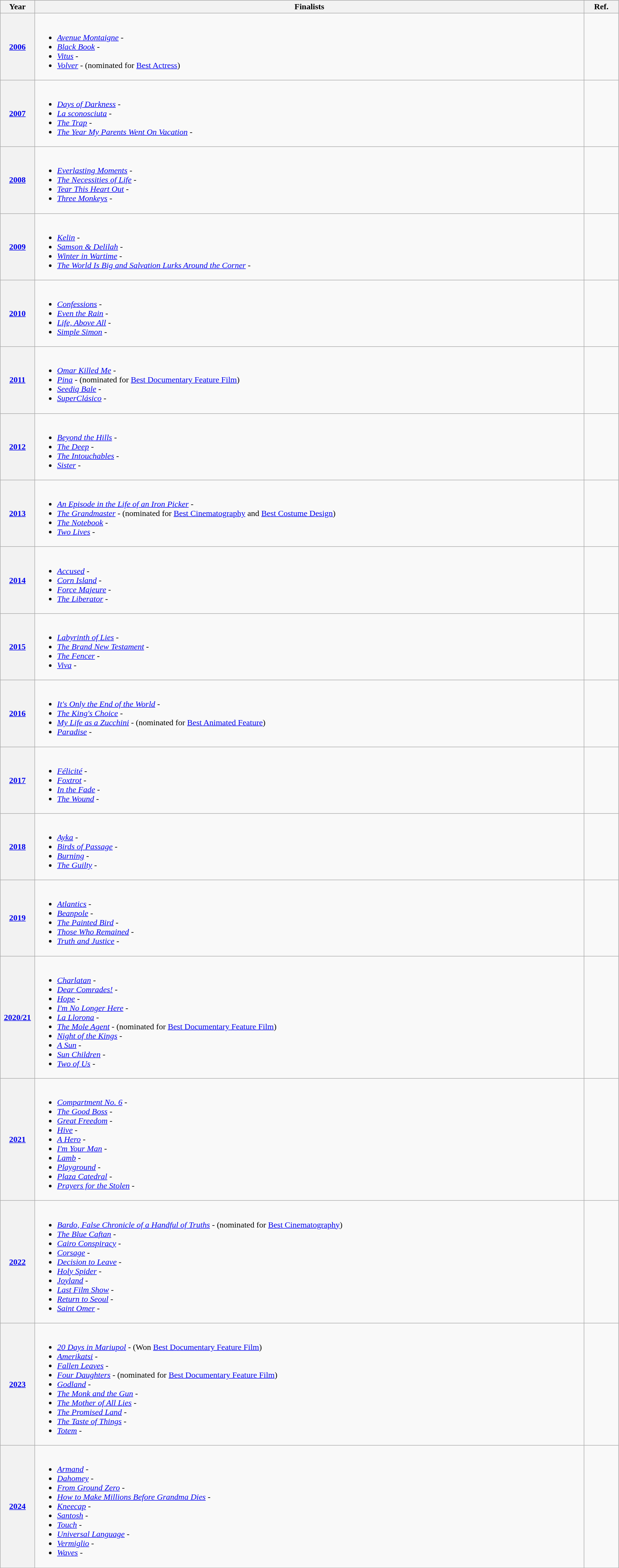<table class="wikitable" style="width:95%">
<tr bgcolor="#bebebe">
<th width="5%">Year</th>
<th width="80%">Finalists</th>
<th width="5%">Ref.</th>
</tr>
<tr>
<th scope="row" align="center"><a href='#'>2006</a></th>
<td><br><ul><li><em><a href='#'>Avenue Montaigne</a></em> - </li><li><em><a href='#'>Black Book</a></em> - </li><li><em><a href='#'>Vitus</a></em> - </li><li><em><a href='#'>Volver</a></em> -  (nominated for <a href='#'>Best Actress</a>)</li></ul></td>
<td></td>
</tr>
<tr>
<th scope="row" align="center"><a href='#'>2007</a></th>
<td><br><ul><li><em><a href='#'>Days of Darkness</a></em> - </li><li><em><a href='#'>La sconosciuta</a></em> - </li><li><em><a href='#'>The Trap</a></em> - </li><li><em><a href='#'>The Year My Parents Went On Vacation</a></em> - </li></ul></td>
<td></td>
</tr>
<tr>
<th scope="row" align="center"><a href='#'>2008</a></th>
<td><br><ul><li><em><a href='#'>Everlasting Moments</a></em> - </li><li><em><a href='#'>The Necessities of Life</a></em> - </li><li><em><a href='#'>Tear This Heart Out</a></em> - </li><li><em><a href='#'>Three Monkeys</a></em> - </li></ul></td>
<td></td>
</tr>
<tr>
<th scope="row" align="center"><a href='#'>2009</a></th>
<td><br><ul><li><em><a href='#'>Kelin</a></em> - </li><li><em><a href='#'>Samson & Delilah</a></em> - </li><li><em><a href='#'>Winter in Wartime</a></em> - </li><li><em><a href='#'>The World Is Big and Salvation Lurks Around the Corner</a></em> - </li></ul></td>
<td></td>
</tr>
<tr>
<th scope="row" align="center"><a href='#'>2010</a></th>
<td><br><ul><li><em><a href='#'>Confessions</a></em> - </li><li><em><a href='#'>Even the Rain</a></em> - </li><li><em><a href='#'>Life, Above All</a></em> - </li><li><em><a href='#'>Simple Simon</a></em> - </li></ul></td>
<td></td>
</tr>
<tr>
<th scope="row" align="center"><a href='#'>2011</a></th>
<td><br><ul><li><em><a href='#'>Omar Killed Me</a></em> - </li><li><em><a href='#'>Pina</a></em> -  (nominated for <a href='#'>Best Documentary Feature Film</a>)</li><li><em><a href='#'>Seediq Bale</a></em> - </li><li><em><a href='#'>SuperClásico</a></em> - </li></ul></td>
<td></td>
</tr>
<tr>
<th scope="row" align="center"><a href='#'>2012</a></th>
<td><br><ul><li><em><a href='#'>Beyond the Hills</a></em> - </li><li><em><a href='#'>The Deep</a></em> - </li><li><em><a href='#'>The Intouchables</a></em> - </li><li><em><a href='#'>Sister</a></em> - </li></ul></td>
<td></td>
</tr>
<tr>
<th scope="row" align="center"><a href='#'>2013</a></th>
<td><br><ul><li><em><a href='#'>An Episode in the Life of an Iron Picker</a></em> - </li><li><em><a href='#'>The Grandmaster</a></em> -  (nominated for <a href='#'>Best Cinematography</a> and <a href='#'>Best Costume Design</a>)</li><li><em><a href='#'>The Notebook</a></em> - </li><li><em><a href='#'>Two Lives</a></em> - </li></ul></td>
<td></td>
</tr>
<tr>
<th scope="row" align="center"><a href='#'>2014</a></th>
<td><br><ul><li><em><a href='#'>Accused</a></em> - </li><li><em><a href='#'>Corn Island</a></em> - </li><li><em><a href='#'>Force Majeure</a></em> - </li><li><em><a href='#'>The Liberator</a></em> - </li></ul></td>
<td></td>
</tr>
<tr>
<th scope="row" align="center"><a href='#'>2015</a></th>
<td><br><ul><li><em><a href='#'>Labyrinth of Lies</a></em> - </li><li><em><a href='#'>The Brand New Testament</a></em> - </li><li><em><a href='#'>The Fencer</a></em> - </li><li><em><a href='#'>Viva</a></em> - </li></ul></td>
<td></td>
</tr>
<tr>
<th scope="row" align="center"><a href='#'>2016</a></th>
<td><br><ul><li><em><a href='#'>It's Only the End of the World</a></em> - </li><li><em><a href='#'>The King's Choice</a></em> - </li><li><em><a href='#'>My Life as a Zucchini</a></em> -  (nominated for <a href='#'>Best Animated Feature</a>)</li><li><em><a href='#'>Paradise</a></em> - </li></ul></td>
<td></td>
</tr>
<tr>
<th scope="row" align="center"><a href='#'>2017</a></th>
<td><br><ul><li><em><a href='#'>Félicité</a></em> - </li><li><em><a href='#'>Foxtrot</a></em> - </li><li><em><a href='#'>In the Fade</a></em> - </li><li><em><a href='#'>The Wound</a></em> - </li></ul></td>
<td></td>
</tr>
<tr>
<th scope="row" align="center"><a href='#'>2018</a></th>
<td><br><ul><li><em><a href='#'>Ayka</a></em> - </li><li><em><a href='#'>Birds of Passage</a></em> - </li><li><em><a href='#'>Burning</a></em> - </li><li><em><a href='#'>The Guilty</a></em> - </li></ul></td>
<td></td>
</tr>
<tr>
<th scope="row" align="center"><a href='#'>2019</a></th>
<td><br><ul><li><em><a href='#'>Atlantics</a></em> - </li><li><em><a href='#'>Beanpole</a></em> - </li><li><em><a href='#'>The Painted Bird</a></em> - </li><li><em><a href='#'>Those Who Remained</a></em> - </li><li><em><a href='#'>Truth and Justice</a></em> - </li></ul></td>
<td></td>
</tr>
<tr>
<th scope="row" align="center"><a href='#'>2020/21</a></th>
<td><br><ul><li><em><a href='#'>Charlatan</a></em> - </li><li><em><a href='#'>Dear Comrades!</a></em> - </li><li><em><a href='#'>Hope</a></em> - </li><li><em><a href='#'>I'm No Longer Here</a></em> - </li><li><em><a href='#'>La Llorona</a></em> - </li><li><em><a href='#'>The Mole Agent</a></em> -  (nominated for <a href='#'>Best Documentary Feature Film</a>)</li><li><em><a href='#'>Night of the Kings</a></em> - </li><li><em><a href='#'>A Sun</a></em> - </li><li><em><a href='#'>Sun Children</a></em> - </li><li><em><a href='#'>Two of Us</a></em> - </li></ul></td>
<td></td>
</tr>
<tr>
<th scope="row" align="center"><a href='#'>2021</a></th>
<td><br><ul><li><em><a href='#'>Compartment No. 6</a></em> - </li><li><em><a href='#'>The Good Boss</a></em> - </li><li><em><a href='#'>Great Freedom</a></em> - </li><li><em><a href='#'>Hive</a></em> - </li><li><em><a href='#'>A Hero</a></em> - </li><li><em><a href='#'>I'm Your Man</a></em> - </li><li><em><a href='#'>Lamb</a></em> - </li><li><em><a href='#'>Playground</a></em> - </li><li><em><a href='#'>Plaza Catedral</a></em> - </li><li><em><a href='#'>Prayers for the Stolen</a></em> - </li></ul></td>
<td></td>
</tr>
<tr>
<th scope="row" align="center"><a href='#'>2022</a></th>
<td><br><ul><li><em><a href='#'>Bardo, False Chronicle of a Handful of Truths</a></em> -  (nominated for <a href='#'>Best Cinematography</a>)</li><li><em><a href='#'>The Blue Caftan</a></em> - </li><li><em><a href='#'>Cairo Conspiracy</a></em> - </li><li><em><a href='#'>Corsage</a></em> - </li><li><em><a href='#'>Decision to Leave</a></em> - </li><li><em><a href='#'>Holy Spider</a></em> - </li><li><em><a href='#'>Joyland</a></em> - </li><li><em><a href='#'>Last Film Show</a></em> - </li><li><em><a href='#'>Return to Seoul</a></em> - </li><li><em><a href='#'>Saint Omer</a></em> - </li></ul></td>
<td></td>
</tr>
<tr>
<th><a href='#'>2023</a></th>
<td><br><ul><li><em><a href='#'>20 Days in Mariupol</a></em> -  (Won <a href='#'>Best Documentary Feature Film</a>)</li><li><em><a href='#'>Amerikatsi</a></em> - </li><li><em><a href='#'>Fallen Leaves</a></em> - </li><li><em><a href='#'>Four Daughters</a></em> -  (nominated for <a href='#'>Best Documentary Feature Film</a>)</li><li><em><a href='#'>Godland</a></em> - </li><li><em><a href='#'>The Monk and the Gun</a></em> - </li><li><em><a href='#'>The Mother of All Lies</a></em> - </li><li><em><a href='#'>The Promised Land</a></em> - </li><li><em><a href='#'>The Taste of Things</a></em> - </li><li><em><a href='#'>Totem</a></em> - </li></ul></td>
<td></td>
</tr>
<tr>
<th><a href='#'>2024</a></th>
<td><br><ul><li><em><a href='#'>Armand</a></em> - </li><li><em><a href='#'>Dahomey</a></em> - </li><li><em><a href='#'>From Ground Zero</a></em> - </li><li><em><a href='#'>How to Make Millions Before Grandma Dies</a></em> - </li><li><em><a href='#'>Kneecap</a></em> - </li><li><em><a href='#'>Santosh</a></em> - </li><li><em><a href='#'>Touch</a></em> - </li><li><em><a href='#'>Universal Language</a></em> - </li><li><em><a href='#'>Vermiglio</a></em> - </li><li><em><a href='#'>Waves</a></em> - </li></ul></td>
<td></td>
</tr>
<tr>
</tr>
</table>
